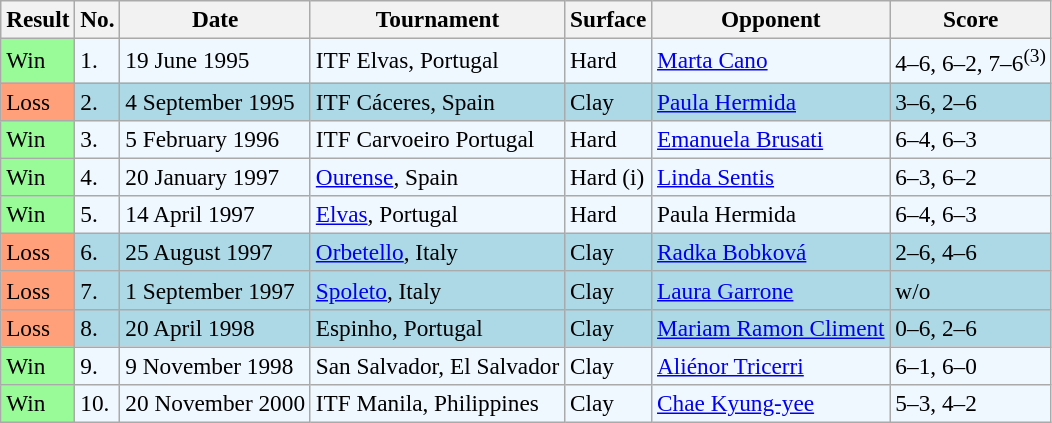<table class="sortable wikitable" style="font-size:97%;">
<tr>
<th>Result</th>
<th>No.</th>
<th>Date</th>
<th>Tournament</th>
<th>Surface</th>
<th>Opponent</th>
<th class="unsortable">Score</th>
</tr>
<tr bgcolor="#f0f8ff">
<td style="background:#98fb98;">Win</td>
<td>1.</td>
<td>19 June 1995</td>
<td>ITF Elvas, Portugal</td>
<td>Hard</td>
<td> <a href='#'>Marta Cano</a></td>
<td>4–6, 6–2, 7–6<sup>(3)</sup></td>
</tr>
<tr bgcolor="lightblue">
<td style="background:#ffa07a;">Loss</td>
<td>2.</td>
<td>4 September 1995</td>
<td>ITF Cáceres, Spain</td>
<td>Clay</td>
<td> <a href='#'>Paula Hermida</a></td>
<td>3–6, 2–6</td>
</tr>
<tr bgcolor="#f0f8ff">
<td style="background:#98fb98;">Win</td>
<td>3.</td>
<td>5 February 1996</td>
<td>ITF Carvoeiro Portugal</td>
<td>Hard</td>
<td> <a href='#'>Emanuela Brusati</a></td>
<td>6–4, 6–3</td>
</tr>
<tr bgcolor="#f0f8ff">
<td style="background:#98fb98;">Win</td>
<td>4.</td>
<td>20 January 1997</td>
<td><a href='#'>Ourense</a>, Spain</td>
<td>Hard (i)</td>
<td> <a href='#'>Linda Sentis</a></td>
<td>6–3, 6–2</td>
</tr>
<tr bgcolor="#f0f8ff">
<td style="background:#98fb98;">Win</td>
<td>5.</td>
<td>14 April 1997</td>
<td><a href='#'>Elvas</a>, Portugal</td>
<td>Hard</td>
<td> Paula Hermida</td>
<td>6–4, 6–3</td>
</tr>
<tr bgcolor="lightblue">
<td style="background:#ffa07a;">Loss</td>
<td>6.</td>
<td>25 August 1997</td>
<td><a href='#'>Orbetello</a>, Italy</td>
<td>Clay</td>
<td> <a href='#'>Radka Bobková</a></td>
<td>2–6, 4–6</td>
</tr>
<tr bgcolor="lightblue">
<td style="background:#ffa07a;">Loss</td>
<td>7.</td>
<td>1 September 1997</td>
<td><a href='#'>Spoleto</a>, Italy</td>
<td>Clay</td>
<td> <a href='#'>Laura Garrone</a></td>
<td>w/o</td>
</tr>
<tr bgcolor="lightblue">
<td style="background:#ffa07a;">Loss</td>
<td>8.</td>
<td>20 April 1998</td>
<td>Espinho, Portugal</td>
<td>Clay</td>
<td> <a href='#'>Mariam Ramon Climent</a></td>
<td>0–6, 2–6</td>
</tr>
<tr style="background:#f0f8ff;">
<td style="background:#98fb98;">Win</td>
<td>9.</td>
<td>9 November 1998</td>
<td>San Salvador, El Salvador</td>
<td>Clay</td>
<td> <a href='#'>Aliénor Tricerri</a></td>
<td>6–1, 6–0</td>
</tr>
<tr style="background:#f0f8ff;">
<td style="background:#98fb98;">Win</td>
<td>10.</td>
<td>20 November 2000</td>
<td>ITF Manila, Philippines</td>
<td>Clay</td>
<td> <a href='#'>Chae Kyung-yee</a></td>
<td>5–3, 4–2</td>
</tr>
</table>
